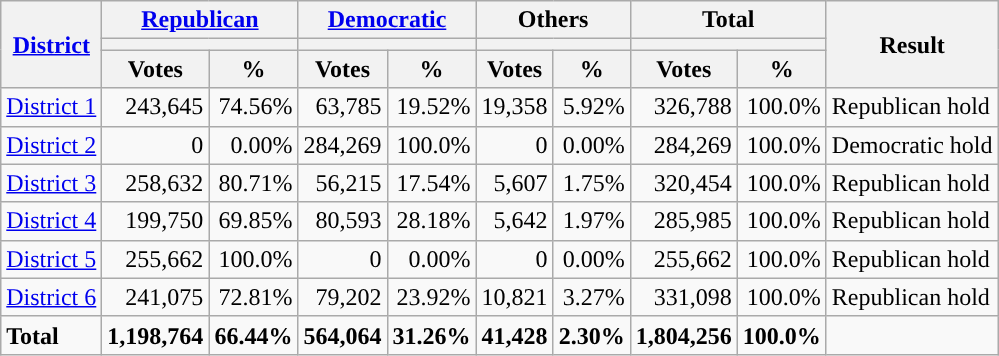<table class="wikitable plainrowheaders sortable" style="font-size:100%; text-align:right;">
<tr>
<th scope=col rowspan=3><a href='#'>District</a></th>
<th scope=col colspan=2><a href='#'>Republican</a></th>
<th scope=col colspan=2><a href='#'>Democratic</a></th>
<th scope=col colspan=2>Others</th>
<th scope=col colspan=2>Total</th>
<th scope=col rowspan=3>Result</th>
</tr>
<tr>
<th scope=col colspan=2 style="background:"></th>
<th scope=col colspan=2 style="background:"></th>
<th scope=col colspan=2></th>
<th scope=col colspan=2></th>
</tr>
<tr>
<th scope=col data-sort-type="number">Votes</th>
<th scope=col data-sort-type="number">%</th>
<th scope=col data-sort-type="number">Votes</th>
<th scope=col data-sort-type="number">%</th>
<th scope=col data-sort-type="number">Votes</th>
<th scope=col data-sort-type="number">%</th>
<th scope=col data-sort-type="number">Votes</th>
<th scope=col data-sort-type="number">%</th>
</tr>
<tr>
<td align=left><a href='#'>District 1</a></td>
<td>243,645</td>
<td>74.56%</td>
<td>63,785</td>
<td>19.52%</td>
<td>19,358</td>
<td>5.92%</td>
<td>326,788</td>
<td>100.0%</td>
<td align=left>Republican hold</td>
</tr>
<tr>
<td align=left><a href='#'>District 2</a></td>
<td>0</td>
<td>0.00%</td>
<td>284,269</td>
<td>100.0%</td>
<td>0</td>
<td>0.00%</td>
<td>284,269</td>
<td>100.0%</td>
<td align=left>Democratic hold</td>
</tr>
<tr>
<td align=left><a href='#'>District 3</a></td>
<td>258,632</td>
<td>80.71%</td>
<td>56,215</td>
<td>17.54%</td>
<td>5,607</td>
<td>1.75%</td>
<td>320,454</td>
<td>100.0%</td>
<td align=left>Republican hold</td>
</tr>
<tr>
<td align=left><a href='#'>District 4</a></td>
<td>199,750</td>
<td>69.85%</td>
<td>80,593</td>
<td>28.18%</td>
<td>5,642</td>
<td>1.97%</td>
<td>285,985</td>
<td>100.0%</td>
<td align=left>Republican hold</td>
</tr>
<tr>
<td align=left><a href='#'>District 5</a></td>
<td>255,662</td>
<td>100.0%</td>
<td>0</td>
<td>0.00%</td>
<td>0</td>
<td>0.00%</td>
<td>255,662</td>
<td>100.0%</td>
<td align=left>Republican hold</td>
</tr>
<tr>
<td align=left><a href='#'>District 6</a></td>
<td>241,075</td>
<td>72.81%</td>
<td>79,202</td>
<td>23.92%</td>
<td>10,821</td>
<td>3.27%</td>
<td>331,098</td>
<td>100.0%</td>
<td align=left>Republican hold</td>
</tr>
<tr class="sortbottom" style="font-weight:bold">
<td align=left>Total</td>
<td>1,198,764</td>
<td>66.44%</td>
<td>564,064</td>
<td>31.26%</td>
<td>41,428</td>
<td>2.30%</td>
<td>1,804,256</td>
<td>100.0%</td>
<td></td>
</tr>
</table>
